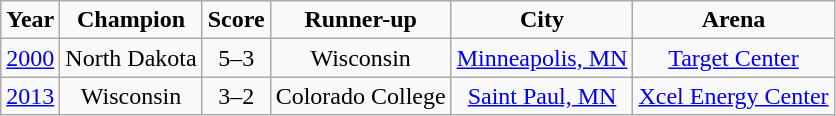<table class="wikitable sortable" style="text-align: center;">
<tr>
<td><strong>Year</strong></td>
<td><strong>Champion</strong></td>
<td><strong>Score</strong></td>
<td><strong>Runner-up</strong></td>
<td><strong>City</strong></td>
<td><strong>Arena</strong></td>
</tr>
<tr>
<td><a href='#'>2000</a></td>
<td>North Dakota</td>
<td>5–3</td>
<td>Wisconsin</td>
<td><a href='#'>Minneapolis, MN</a></td>
<td><a href='#'>Target Center</a></td>
</tr>
<tr>
<td><a href='#'>2013</a></td>
<td>Wisconsin</td>
<td>3–2</td>
<td>Colorado College</td>
<td><a href='#'>Saint Paul, MN</a></td>
<td><a href='#'>Xcel Energy Center</a></td>
</tr>
</table>
